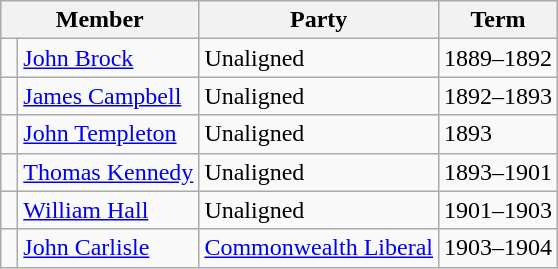<table class="wikitable">
<tr>
<th colspan="2">Member</th>
<th>Party</th>
<th>Term</th>
</tr>
<tr>
<td> </td>
<td><a href='#'>John Brock</a></td>
<td>Unaligned</td>
<td>1889–1892</td>
</tr>
<tr>
<td> </td>
<td><a href='#'>James Campbell</a></td>
<td>Unaligned</td>
<td>1892–1893</td>
</tr>
<tr>
<td> </td>
<td><a href='#'>John Templeton</a></td>
<td>Unaligned</td>
<td>1893</td>
</tr>
<tr>
<td> </td>
<td><a href='#'>Thomas Kennedy</a></td>
<td>Unaligned</td>
<td>1893–1901</td>
</tr>
<tr>
<td> </td>
<td><a href='#'>William Hall</a></td>
<td>Unaligned</td>
<td>1901–1903</td>
</tr>
<tr>
<td> </td>
<td><a href='#'>John Carlisle</a></td>
<td><a href='#'>Commonwealth Liberal</a></td>
<td>1903–1904</td>
</tr>
</table>
